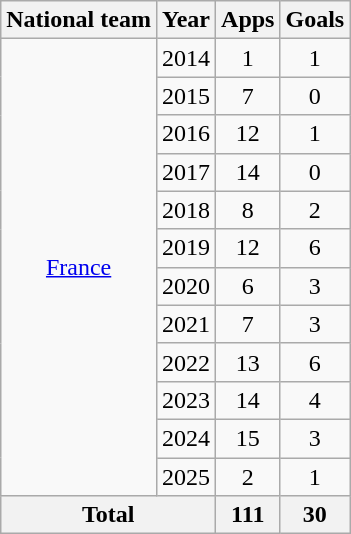<table class="wikitable" style="text-align:center">
<tr>
<th>National team</th>
<th>Year</th>
<th>Apps</th>
<th>Goals</th>
</tr>
<tr>
<td rowspan="12"><a href='#'>France</a></td>
<td>2014</td>
<td>1</td>
<td>1</td>
</tr>
<tr>
<td>2015</td>
<td>7</td>
<td>0</td>
</tr>
<tr>
<td>2016</td>
<td>12</td>
<td>1</td>
</tr>
<tr>
<td>2017</td>
<td>14</td>
<td>0</td>
</tr>
<tr>
<td>2018</td>
<td>8</td>
<td>2</td>
</tr>
<tr>
<td>2019</td>
<td>12</td>
<td>6</td>
</tr>
<tr>
<td>2020</td>
<td>6</td>
<td>3</td>
</tr>
<tr>
<td>2021</td>
<td>7</td>
<td>3</td>
</tr>
<tr>
<td>2022</td>
<td>13</td>
<td>6</td>
</tr>
<tr>
<td>2023</td>
<td>14</td>
<td>4</td>
</tr>
<tr>
<td>2024</td>
<td>15</td>
<td>3</td>
</tr>
<tr>
<td>2025</td>
<td>2</td>
<td>1</td>
</tr>
<tr>
<th colspan="2">Total</th>
<th>111</th>
<th>30</th>
</tr>
</table>
